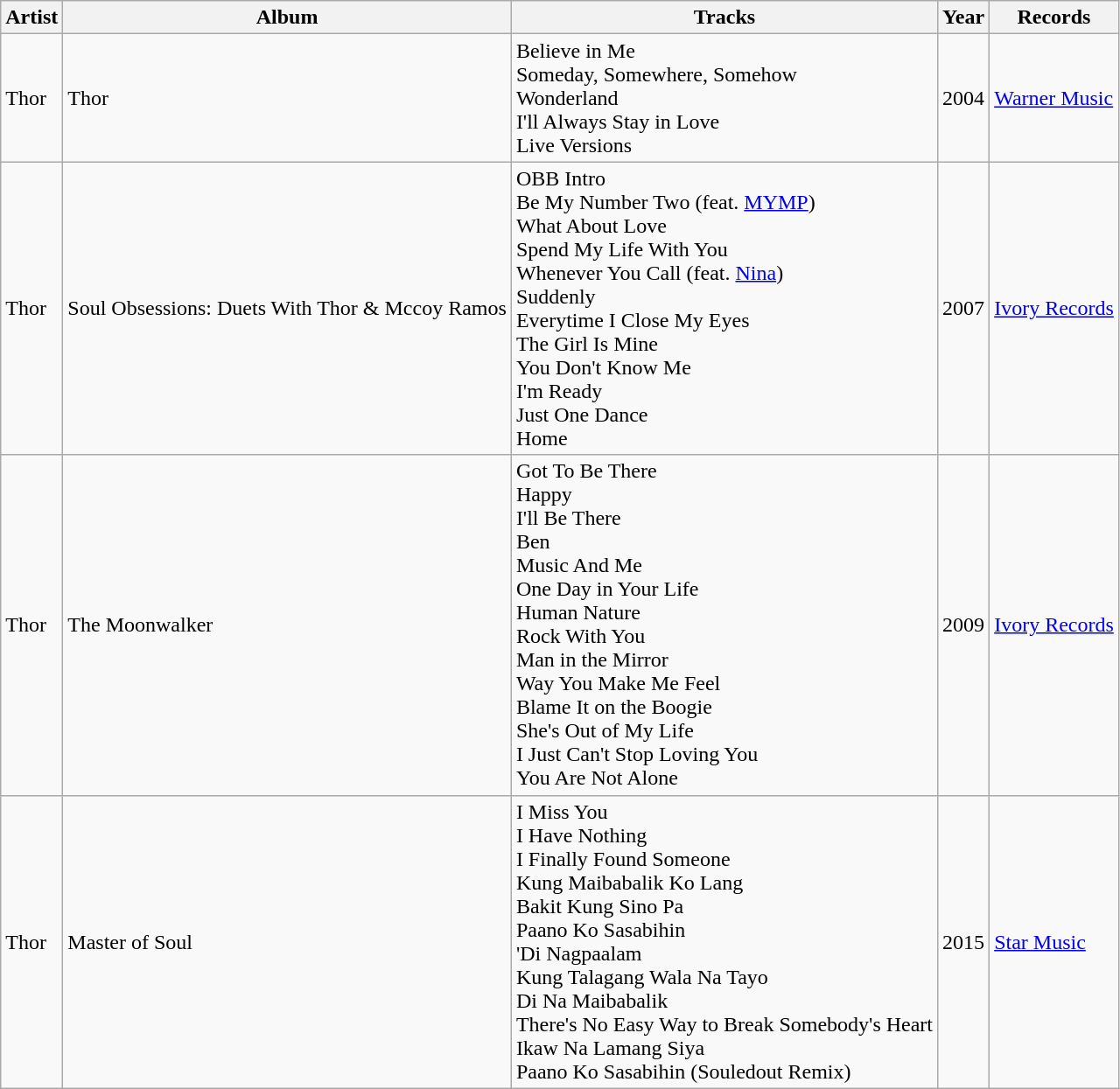<table class="wikitable">
<tr>
<th>Artist</th>
<th>Album</th>
<th>Tracks</th>
<th>Year</th>
<th>Records</th>
</tr>
<tr>
<td>Thor</td>
<td>Thor</td>
<td>Believe in Me <br> Someday, Somewhere, Somehow <br> Wonderland <br> I'll Always Stay in Love <br> Live Versions</td>
<td>2004</td>
<td><a href='#'>Warner Music</a></td>
</tr>
<tr>
<td>Thor</td>
<td>Soul Obsessions: Duets With Thor & Mccoy Ramos</td>
<td>OBB Intro <br> Be My Number Two (feat. <a href='#'>MYMP</a>) <br> What About Love <br> Spend My Life With You <br> Whenever You Call (feat. <a href='#'>Nina</a>) <br> Suddenly <br> Everytime I Close My Eyes <br> The Girl Is Mine <br> You Don't Know Me <br> I'm Ready <br> Just One Dance <br> Home</td>
<td>2007</td>
<td><a href='#'>Ivory Records</a></td>
</tr>
<tr>
<td>Thor</td>
<td>The Moonwalker</td>
<td>Got To Be There <br> Happy <br> I'll Be There <br> Ben <br> Music And Me <br> One Day in Your Life <br> Human Nature <br> Rock With You <br> Man in the Mirror <br> Way You Make Me Feel <br> Blame It on the Boogie <br> She's Out of My Life <br> I Just Can't Stop Loving You <br> You Are Not Alone</td>
<td>2009</td>
<td><a href='#'>Ivory Records</a></td>
</tr>
<tr>
<td>Thor</td>
<td>Master of Soul</td>
<td>I Miss You <br> I Have Nothing <br> I Finally Found Someone <br> Kung Maibabalik Ko Lang <br> Bakit Kung Sino Pa <br> Paano Ko Sasabihin <br> 'Di Nagpaalam <br> Kung Talagang Wala Na Tayo <br> Di Na Maibabalik <br> There's No Easy Way to Break Somebody's Heart <br> Ikaw Na Lamang Siya <br> Paano Ko Sasabihin (Souledout Remix)</td>
<td>2015</td>
<td><a href='#'>Star Music</a></td>
</tr>
</table>
